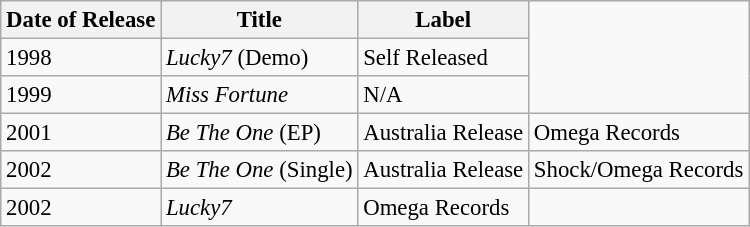<table class="wikitable" style="font-size:95%;">
<tr>
<th>Date of Release</th>
<th>Title</th>
<th>Label</th>
</tr>
<tr>
<td>1998</td>
<td><em>Lucky7</em> (Demo)</td>
<td>Self Released</td>
</tr>
<tr>
<td>1999</td>
<td><em>Miss Fortune</em></td>
<td>N/A</td>
</tr>
<tr>
<td>2001</td>
<td><em>Be The One</em> (EP)</td>
<td>Australia Release</td>
<td>Omega Records</td>
</tr>
<tr>
<td>2002</td>
<td><em>Be The One</em> (Single)</td>
<td>Australia Release</td>
<td>Shock/Omega Records</td>
</tr>
<tr>
<td>2002</td>
<td><em>Lucky7</em></td>
<td>Omega Records</td>
</tr>
</table>
